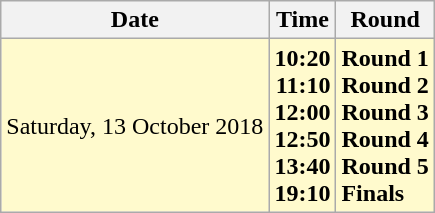<table class="wikitable">
<tr>
<th>Date</th>
<th>Time</th>
<th>Round</th>
</tr>
<tr>
<td style="background:lemonchiffon">Saturday, 13 October 2018</td>
<td style="background:lemonchiffon" align="right"><strong>10:20<br>11:10<br>12:00<br>12:50<br>13:40<br>19:10</strong></td>
<td style="background:lemonchiffon"><strong>Round 1<br>Round 2<br>Round 3<br>Round 4<br>Round 5<br>Finals</strong></td>
</tr>
</table>
